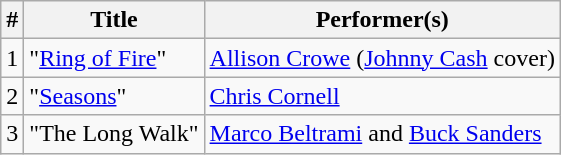<table class="wikitable">
<tr>
<th style="text-align:center;">#</th>
<th style="text-align:center;">Title</th>
<th style="text-align:center;">Performer(s)</th>
</tr>
<tr>
<td>1</td>
<td>"<a href='#'>Ring of Fire</a>"</td>
<td><a href='#'>Allison Crowe</a> (<a href='#'>Johnny Cash</a> cover)</td>
</tr>
<tr>
<td>2</td>
<td>"<a href='#'>Seasons</a>"</td>
<td><a href='#'>Chris Cornell</a></td>
</tr>
<tr>
<td>3</td>
<td>"The Long Walk"</td>
<td><a href='#'>Marco Beltrami</a> and <a href='#'>Buck Sanders</a></td>
</tr>
</table>
